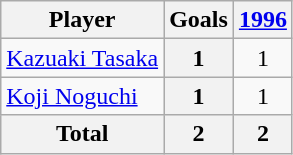<table class="wikitable sortable" style="text-align:center;">
<tr>
<th>Player</th>
<th>Goals</th>
<th><a href='#'>1996</a></th>
</tr>
<tr>
<td align="left"> <a href='#'>Kazuaki Tasaka</a></td>
<th>1</th>
<td>1</td>
</tr>
<tr>
<td align="left"> <a href='#'>Koji Noguchi</a></td>
<th>1</th>
<td>1</td>
</tr>
<tr class="sortbottom">
<th>Total</th>
<th>2</th>
<th>2</th>
</tr>
</table>
